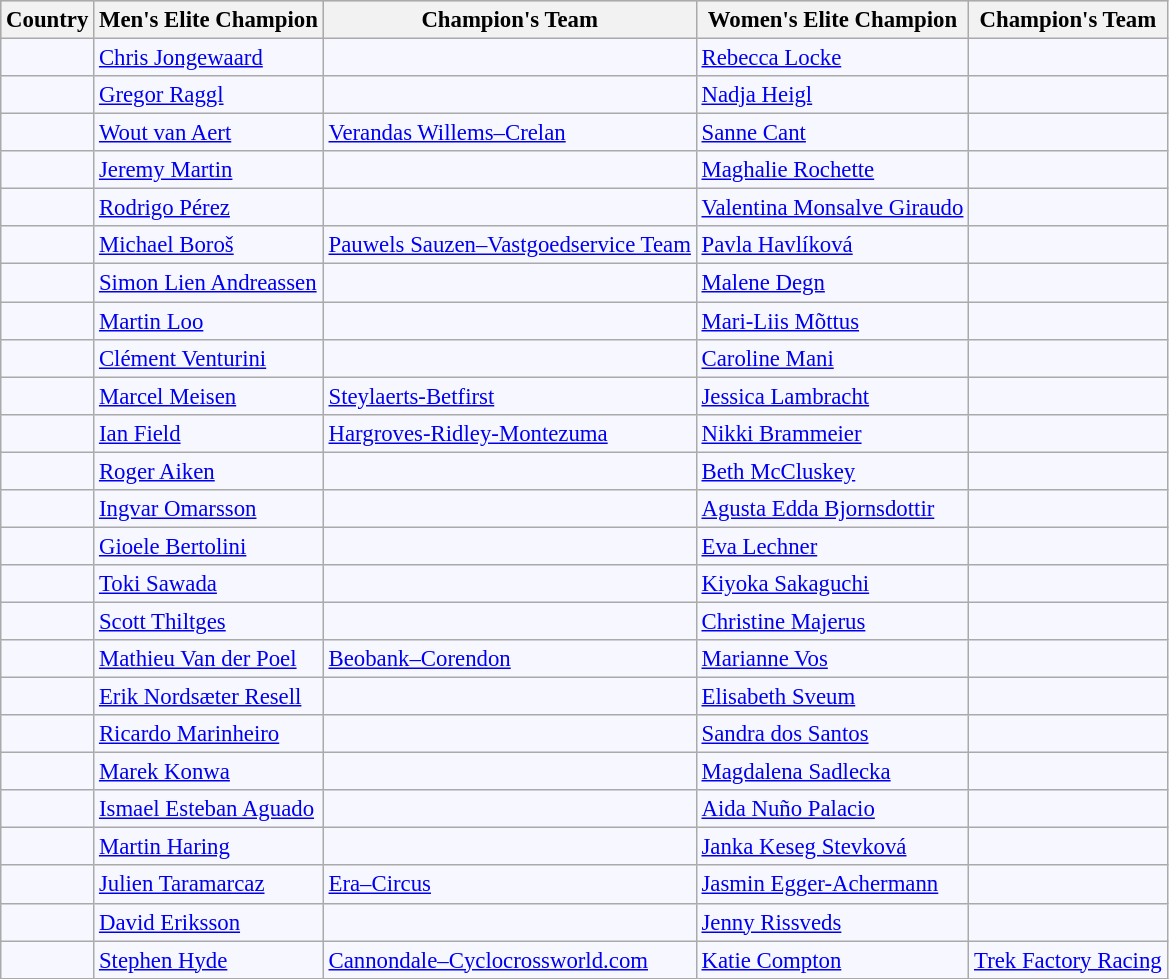<table class="wikitable sortable"  style="background:#f7f8ff; font-size:95%; border:gray solid 1px;">
<tr style="background:#ccc; text-align:center;">
<th><strong>Country</strong></th>
<th><strong>Men's Elite Champion</strong></th>
<th><strong>Champion's Team</strong></th>
<th><strong>Women's Elite Champion</strong></th>
<th><strong>Champion's Team</strong></th>
</tr>
<tr style="text-align:left; vertical-align:top;">
<td></td>
<td><a href='#'>Chris Jongewaard</a></td>
<td></td>
<td><a href='#'>Rebecca Locke</a></td>
<td></td>
</tr>
<tr style="text-align:left; vertical-align:top;">
<td></td>
<td><a href='#'>Gregor Raggl</a></td>
<td></td>
<td><a href='#'>Nadja Heigl</a></td>
<td></td>
</tr>
<tr style="text-align:left; vertical-align:top;">
<td></td>
<td><a href='#'>Wout van Aert</a></td>
<td><a href='#'>Verandas Willems–Crelan</a></td>
<td><a href='#'>Sanne Cant</a></td>
<td></td>
</tr>
<tr style="text-align:left; vertical-align:top;">
<td></td>
<td><a href='#'>Jeremy Martin</a></td>
<td></td>
<td><a href='#'>Maghalie Rochette</a></td>
<td></td>
</tr>
<tr style="text-align:left; vertical-align:top;">
<td></td>
<td><a href='#'>Rodrigo Pérez</a></td>
<td></td>
<td><a href='#'>Valentina Monsalve Giraudo</a></td>
<td></td>
</tr>
<tr style="text-align:left; vertical-align:top;">
<td></td>
<td><a href='#'>Michael Boroš</a></td>
<td><a href='#'>Pauwels Sauzen–Vastgoedservice Team</a></td>
<td><a href='#'>Pavla Havlíková</a></td>
<td></td>
</tr>
<tr style="text-align:left; vertical-align:top;">
<td></td>
<td><a href='#'>Simon Lien Andreassen</a></td>
<td></td>
<td><a href='#'>Malene Degn</a></td>
<td></td>
</tr>
<tr style="text-align:left; vertical-align:top;">
<td></td>
<td><a href='#'>Martin Loo</a></td>
<td></td>
<td><a href='#'>Mari-Liis Mõttus</a></td>
<td></td>
</tr>
<tr style="text-align:left; vertical-align:top;">
<td></td>
<td><a href='#'>Clément Venturini</a></td>
<td></td>
<td><a href='#'>Caroline Mani</a></td>
<td></td>
</tr>
<tr style="text-align:left; vertical-align:top;">
<td></td>
<td><a href='#'>Marcel Meisen</a></td>
<td><a href='#'>Steylaerts-Betfirst</a></td>
<td><a href='#'>Jessica Lambracht</a></td>
<td></td>
</tr>
<tr style="text-align:left; vertical-align:top;">
<td></td>
<td><a href='#'>Ian Field</a></td>
<td><a href='#'>Hargroves-Ridley-Montezuma</a></td>
<td><a href='#'>Nikki Brammeier</a></td>
<td></td>
</tr>
<tr style="text-align:left; vertical-align:top;">
<td></td>
<td><a href='#'>Roger Aiken</a></td>
<td></td>
<td><a href='#'>Beth McCluskey</a></td>
<td></td>
</tr>
<tr style="text-align:left; vertical-align:top;">
<td></td>
<td><a href='#'>Ingvar Omarsson</a></td>
<td></td>
<td><a href='#'>Agusta Edda Bjornsdottir</a></td>
<td></td>
</tr>
<tr style="text-align:left; vertical-align:top;">
<td></td>
<td><a href='#'>Gioele Bertolini</a></td>
<td></td>
<td><a href='#'>Eva Lechner</a></td>
<td></td>
</tr>
<tr style="text-align:left; vertical-align:top;">
<td></td>
<td><a href='#'>Toki Sawada</a></td>
<td></td>
<td><a href='#'>Kiyoka Sakaguchi</a></td>
<td></td>
</tr>
<tr style="text-align:left; vertical-align:top;">
<td></td>
<td><a href='#'>Scott Thiltges</a></td>
<td></td>
<td><a href='#'>Christine Majerus</a></td>
<td></td>
</tr>
<tr style="text-align:left; vertical-align:top;">
<td></td>
<td><a href='#'>Mathieu Van der Poel</a></td>
<td><a href='#'>Beobank–Corendon</a></td>
<td><a href='#'>Marianne Vos</a></td>
<td></td>
</tr>
<tr style="text-align:left; vertical-align:top;">
<td></td>
<td><a href='#'>Erik Nordsæter Resell</a></td>
<td></td>
<td><a href='#'>Elisabeth Sveum</a></td>
<td></td>
</tr>
<tr style="text-align:left; vertical-align:top;">
<td></td>
<td><a href='#'>Ricardo Marinheiro</a></td>
<td></td>
<td><a href='#'>Sandra dos Santos</a></td>
<td></td>
</tr>
<tr style="text-align:left; vertical-align:top;">
<td></td>
<td><a href='#'>Marek Konwa</a></td>
<td></td>
<td><a href='#'>Magdalena Sadlecka</a></td>
<td></td>
</tr>
<tr style="text-align:left; vertical-align:top;">
<td></td>
<td><a href='#'>Ismael Esteban Aguado</a></td>
<td></td>
<td><a href='#'>Aida Nuño Palacio</a></td>
<td></td>
</tr>
<tr style="text-align:left; vertical-align:top;">
<td></td>
<td><a href='#'>Martin Haring</a></td>
<td></td>
<td><a href='#'>Janka Keseg Stevková</a></td>
<td></td>
</tr>
<tr style="text-align:left; vertical-align:top;">
<td></td>
<td><a href='#'>Julien Taramarcaz</a></td>
<td><a href='#'>Era–Circus</a></td>
<td><a href='#'>Jasmin Egger-Achermann</a></td>
<td></td>
</tr>
<tr style="text-align:left; vertical-align:top;">
<td></td>
<td><a href='#'>David Eriksson</a></td>
<td></td>
<td><a href='#'>Jenny Rissveds</a></td>
<td></td>
</tr>
<tr style="text-align:left; vertical-align:top;">
<td></td>
<td><a href='#'>Stephen Hyde</a></td>
<td><a href='#'>Cannondale–Cyclocrossworld.com</a></td>
<td><a href='#'>Katie Compton</a></td>
<td><a href='#'>Trek Factory Racing</a></td>
</tr>
</table>
